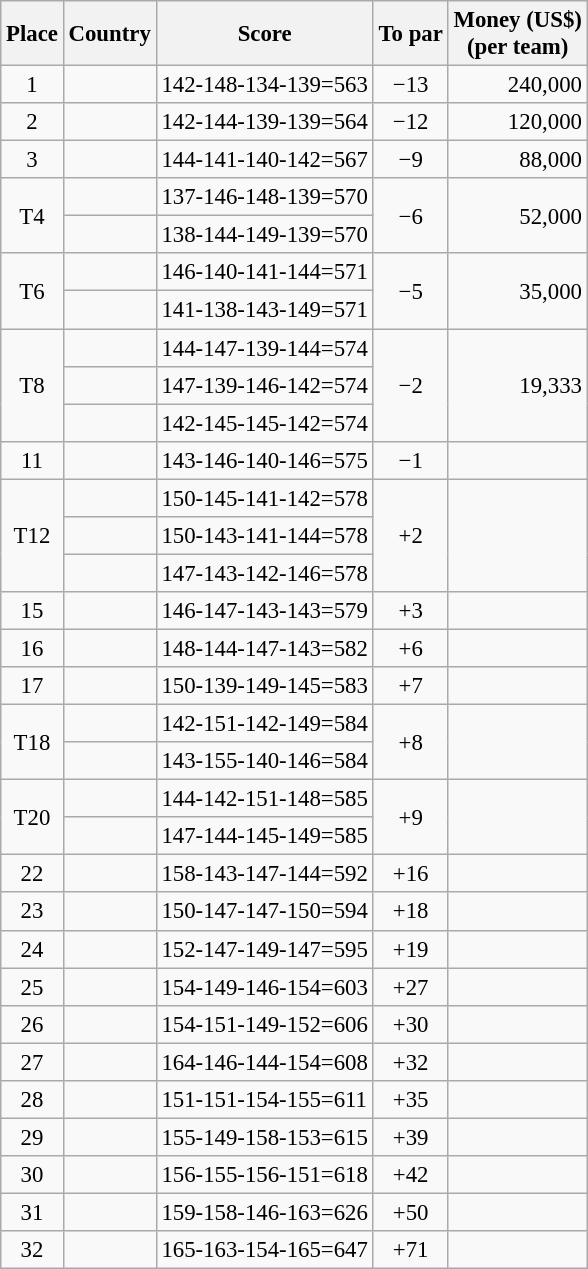<table class="wikitable" style="font-size:95%;">
<tr>
<th>Place</th>
<th>Country</th>
<th>Score</th>
<th>To par</th>
<th>Money (US$)<br>(per team)</th>
</tr>
<tr>
<td align=center>1</td>
<td></td>
<td>142-148-134-139=563</td>
<td align=center>−13</td>
<td align=right>240,000</td>
</tr>
<tr>
<td align=center>2</td>
<td></td>
<td>142-144-139-139=564</td>
<td align=center>−12</td>
<td align=right>120,000</td>
</tr>
<tr>
<td align=center>3</td>
<td></td>
<td>144-141-140-142=567</td>
<td align=center>−9</td>
<td align=right>88,000</td>
</tr>
<tr>
<td align=center rowspan=2>T4</td>
<td></td>
<td>137-146-148-139=570</td>
<td align=center rowspan=2>−6</td>
<td align=right rowspan=2>52,000</td>
</tr>
<tr>
<td></td>
<td>138-144-149-139=570</td>
</tr>
<tr>
<td align=center rowspan=2>T6</td>
<td></td>
<td>146-140-141-144=571</td>
<td align=center rowspan=2>−5</td>
<td align=right rowspan=2>35,000</td>
</tr>
<tr>
<td></td>
<td>141-138-143-149=571</td>
</tr>
<tr>
<td align=center rowspan=3>T8</td>
<td></td>
<td>144-147-139-144=574</td>
<td align=center rowspan=3>−2</td>
<td align=right rowspan=3>19,333</td>
</tr>
<tr>
<td></td>
<td>147-139-146-142=574</td>
</tr>
<tr>
<td></td>
<td>142-145-145-142=574</td>
</tr>
<tr>
<td align=center>11</td>
<td></td>
<td>143-146-140-146=575</td>
<td align=center>−1</td>
<td align=right></td>
</tr>
<tr>
<td align=center rowspan=3>T12</td>
<td></td>
<td>150-145-141-142=578</td>
<td align=center rowspan=3>+2</td>
<td align=right rowspan=3></td>
</tr>
<tr>
<td></td>
<td>150-143-141-144=578</td>
</tr>
<tr>
<td></td>
<td>147-143-142-146=578</td>
</tr>
<tr>
<td align=center>15</td>
<td></td>
<td>146-147-143-143=579</td>
<td align=center>+3</td>
<td align=right></td>
</tr>
<tr>
<td align=center>16</td>
<td></td>
<td>148-144-147-143=582</td>
<td align=center>+6</td>
<td align=right></td>
</tr>
<tr>
<td align=center>17</td>
<td></td>
<td>150-139-149-145=583</td>
<td align=center>+7</td>
<td align=right></td>
</tr>
<tr>
<td align=center rowspan=2>T18</td>
<td></td>
<td>142-151-142-149=584</td>
<td align=center rowspan=2>+8</td>
<td align=right rowspan=2></td>
</tr>
<tr>
<td></td>
<td>143-155-140-146=584</td>
</tr>
<tr>
<td align=center rowspan=2>T20</td>
<td></td>
<td>144-142-151-148=585</td>
<td align=center rowspan=2>+9</td>
<td align=right rowspan=2></td>
</tr>
<tr>
<td></td>
<td>147-144-145-149=585</td>
</tr>
<tr>
<td align=center>22</td>
<td></td>
<td>158-143-147-144=592</td>
<td align=center>+16</td>
<td align=right></td>
</tr>
<tr>
<td align=center>23</td>
<td></td>
<td>150-147-147-150=594</td>
<td align=center>+18</td>
<td align=right></td>
</tr>
<tr>
<td align=center>24</td>
<td></td>
<td>152-147-149-147=595</td>
<td align=center>+19</td>
<td align=right></td>
</tr>
<tr>
<td align=center>25</td>
<td></td>
<td>154-149-146-154=603</td>
<td align=center>+27</td>
<td align=right></td>
</tr>
<tr>
<td align=center>26</td>
<td></td>
<td>154-151-149-152=606</td>
<td align=center>+30</td>
<td align=right></td>
</tr>
<tr>
<td align=center>27</td>
<td></td>
<td>164-146-144-154=608</td>
<td align=center>+32</td>
<td align=right></td>
</tr>
<tr>
<td align=center>28</td>
<td></td>
<td>151-151-154-155=611</td>
<td align=center>+35</td>
<td align=right></td>
</tr>
<tr>
<td align=center>29</td>
<td></td>
<td>155-149-158-153=615</td>
<td align=center>+39</td>
<td align=right></td>
</tr>
<tr>
<td align=center>30</td>
<td></td>
<td>156-155-156-151=618</td>
<td align=center>+42</td>
<td align=right></td>
</tr>
<tr>
<td align=center>31</td>
<td></td>
<td>159-158-146-163=626</td>
<td align=center>+50</td>
<td align=right></td>
</tr>
<tr>
<td align=center>32</td>
<td></td>
<td>165-163-154-165=647</td>
<td align=center>+71</td>
<td align=right></td>
</tr>
</table>
